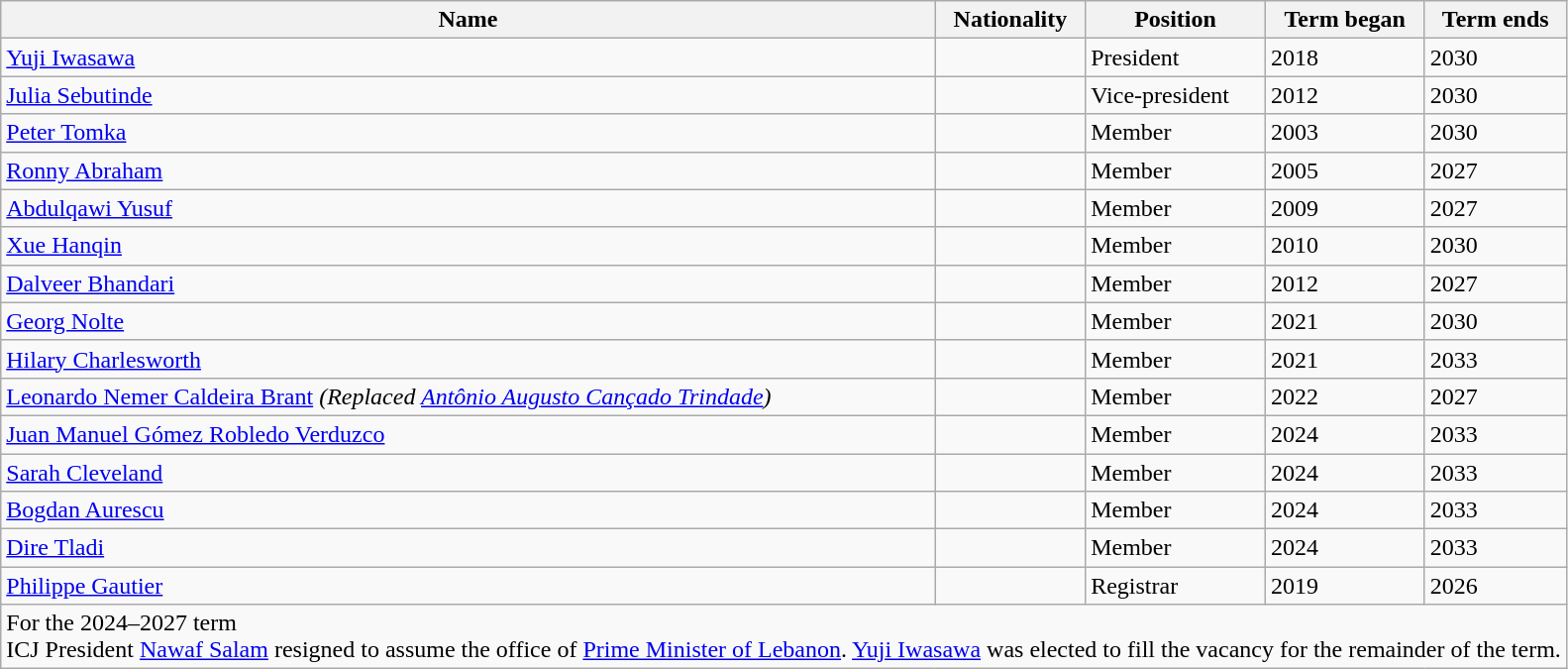<table class="wikitable sortable">
<tr>
<th>Name</th>
<th>Nationality</th>
<th>Position</th>
<th>Term began</th>
<th>Term ends</th>
</tr>
<tr>
<td><a href='#'>Yuji Iwasawa</a></td>
<td></td>
<td>President</td>
<td>2018</td>
<td>2030</td>
</tr>
<tr>
<td><a href='#'>Julia Sebutinde</a></td>
<td></td>
<td>Vice-president</td>
<td>2012</td>
<td>2030</td>
</tr>
<tr>
<td><a href='#'>Peter Tomka</a></td>
<td></td>
<td>Member</td>
<td>2003</td>
<td>2030</td>
</tr>
<tr>
<td><a href='#'>Ronny Abraham</a></td>
<td></td>
<td>Member</td>
<td>2005</td>
<td>2027</td>
</tr>
<tr>
<td><a href='#'>Abdulqawi Yusuf</a></td>
<td></td>
<td>Member</td>
<td>2009</td>
<td>2027</td>
</tr>
<tr>
<td><a href='#'>Xue Hanqin</a></td>
<td></td>
<td>Member</td>
<td>2010</td>
<td>2030</td>
</tr>
<tr>
<td><a href='#'>Dalveer Bhandari</a></td>
<td></td>
<td>Member</td>
<td>2012</td>
<td>2027</td>
</tr>
<tr>
<td><a href='#'>Georg Nolte</a></td>
<td></td>
<td>Member</td>
<td>2021</td>
<td>2030</td>
</tr>
<tr>
<td><a href='#'>Hilary Charlesworth</a></td>
<td></td>
<td>Member</td>
<td>2021</td>
<td>2033</td>
</tr>
<tr>
<td><a href='#'>Leonardo Nemer Caldeira Brant</a> <em>(Replaced <a href='#'>Antônio Augusto Cançado Trindade</a>)</em></td>
<td></td>
<td>Member</td>
<td>2022</td>
<td>2027</td>
</tr>
<tr>
<td><a href='#'>Juan Manuel Gómez Robledo Verduzco</a></td>
<td></td>
<td>Member</td>
<td>2024</td>
<td>2033</td>
</tr>
<tr>
<td><a href='#'>Sarah Cleveland</a></td>
<td></td>
<td>Member</td>
<td>2024</td>
<td>2033</td>
</tr>
<tr>
<td><a href='#'>Bogdan Aurescu</a></td>
<td></td>
<td>Member</td>
<td>2024</td>
<td>2033</td>
</tr>
<tr>
<td><a href='#'>Dire Tladi</a></td>
<td></td>
<td>Member</td>
<td>2024</td>
<td>2033</td>
</tr>
<tr>
<td><a href='#'>Philippe Gautier</a></td>
<td></td>
<td>Registrar</td>
<td>2019</td>
<td>2026</td>
</tr>
<tr>
<td colspan="5"> For the 2024–2027 term<br> ICJ President <a href='#'>Nawaf Salam</a> resigned to assume the office of <a href='#'>Prime Minister of Lebanon</a>. <a href='#'>Yuji Iwasawa</a> was elected to fill the vacancy for the remainder of the term.</td>
</tr>
</table>
